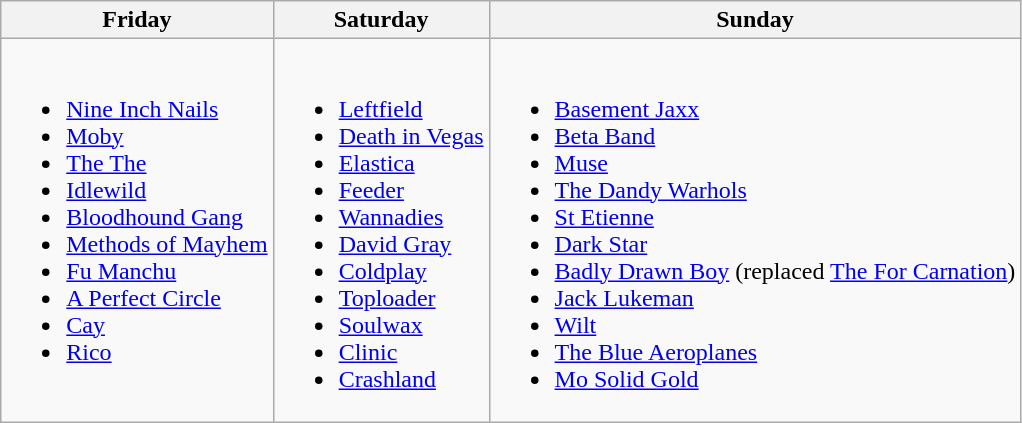<table class="wikitable">
<tr>
<th>Friday</th>
<th>Saturday</th>
<th>Sunday</th>
</tr>
<tr valign="top">
<td><br><ul><li><a href='#'>Nine Inch Nails</a></li><li><a href='#'>Moby</a></li><li><a href='#'>The The</a></li><li><a href='#'>Idlewild</a></li><li><a href='#'>Bloodhound Gang</a></li><li><a href='#'>Methods of Mayhem</a></li><li><a href='#'>Fu Manchu</a></li><li><a href='#'>A Perfect Circle</a></li><li><a href='#'>Cay</a></li><li><a href='#'>Rico</a></li></ul></td>
<td><br><ul><li><a href='#'>Leftfield</a></li><li><a href='#'>Death in Vegas</a></li><li><a href='#'>Elastica</a></li><li><a href='#'>Feeder</a></li><li><a href='#'>Wannadies</a></li><li><a href='#'>David Gray</a></li><li><a href='#'>Coldplay</a></li><li><a href='#'>Toploader</a></li><li><a href='#'>Soulwax</a></li><li><a href='#'>Clinic</a></li><li><a href='#'>Crashland</a></li></ul></td>
<td><br><ul><li><a href='#'>Basement Jaxx</a></li><li><a href='#'>Beta Band</a></li><li><a href='#'>Muse</a></li><li><a href='#'>The Dandy Warhols</a></li><li><a href='#'>St Etienne</a></li><li><a href='#'>Dark Star</a></li><li><a href='#'>Badly Drawn Boy</a> (replaced <a href='#'>The For Carnation</a>)</li><li><a href='#'>Jack Lukeman</a></li><li><a href='#'>Wilt</a></li><li><a href='#'>The Blue Aeroplanes</a></li><li><a href='#'>Mo Solid Gold</a></li></ul></td>
</tr>
</table>
